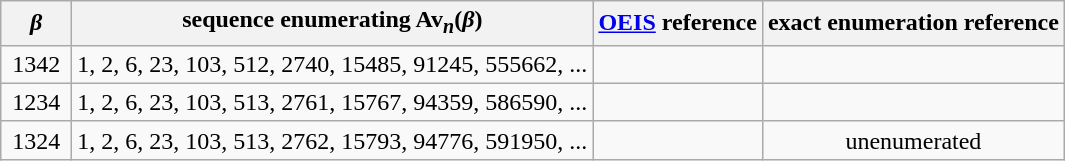<table class="wikitable" style="text-align:center;" border="1">
<tr>
<th><em>β</em></th>
<th>sequence enumerating Av<em><sub>n</sub></em>(<em>β</em>)</th>
<th><a href='#'>OEIS</a> reference</th>
<th>exact enumeration reference</th>
</tr>
<tr>
<td> 1342 </td>
<td>1, 2, 6, 23, 103, 512, 2740, 15485, 91245, 555662, ...</td>
<td></td>
<td></td>
</tr>
<tr>
<td> 1234 </td>
<td>1, 2, 6, 23, 103, 513, 2761, 15767, 94359, 586590, ...</td>
<td></td>
<td></td>
</tr>
<tr>
<td> 1324 </td>
<td>1, 2, 6, 23, 103, 513, 2762, 15793, 94776, 591950, ...</td>
<td></td>
<td>unenumerated</td>
</tr>
</table>
